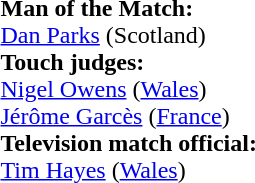<table width=100%>
<tr>
<td><br><strong>Man of the Match:</strong>
<br><a href='#'>Dan Parks</a> (Scotland)<br><strong>Touch judges:</strong>
<br><a href='#'>Nigel Owens</a> (<a href='#'>Wales</a>)
<br><a href='#'>Jérôme Garcès</a> (<a href='#'>France</a>)
<br><strong>Television match official:</strong>
<br><a href='#'>Tim Hayes</a> (<a href='#'>Wales</a>)</td>
</tr>
</table>
